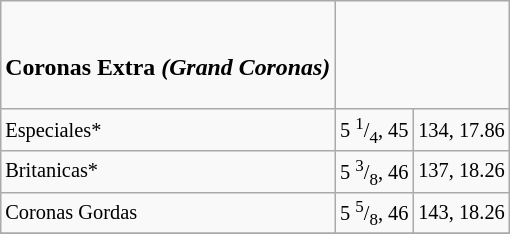<table class="wikitable" style="font-size: 85%; margin:1em auto;">
<tr>
<td><br><h3>Coronas Extra <em>(Grand Coronas)</em></h3></td>
</tr>
<tr>
<td>Especiales*</td>
<td>5 <sup>1</sup>/<sub>4</sub>, 45</td>
<td>134, 17.86</td>
</tr>
<tr>
<td>Britanicas*</td>
<td>5 <sup>3</sup>/<sub>8</sub>, 46</td>
<td>137, 18.26</td>
</tr>
<tr>
<td>Coronas Gordas</td>
<td>5 <sup>5</sup>/<sub>8</sub>, 46</td>
<td>143, 18.26</td>
</tr>
<tr>
</tr>
</table>
